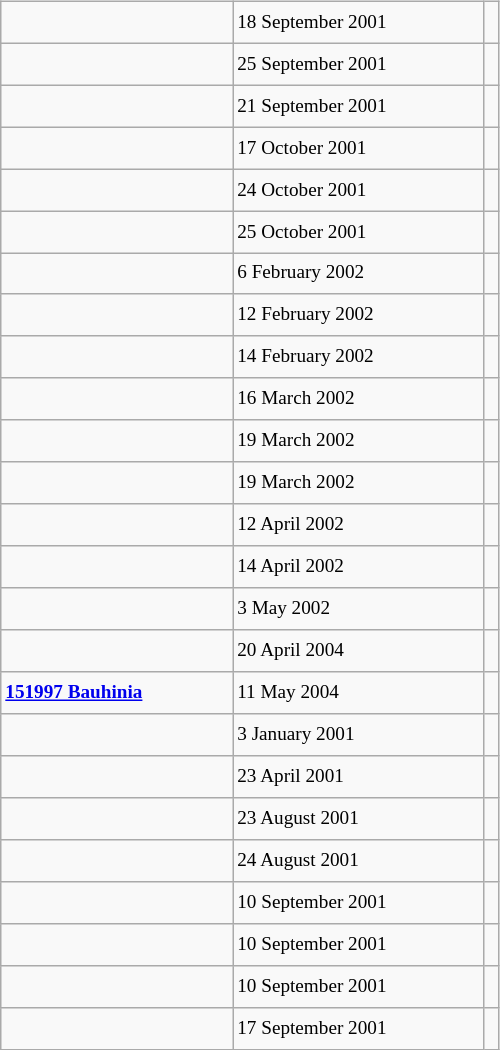<table class="wikitable" style="font-size: 80%; float: left; width: 26em; margin-right: 1em; height: 700px">
<tr>
<td></td>
<td>18 September 2001</td>
<td></td>
</tr>
<tr>
<td></td>
<td>25 September 2001</td>
<td></td>
</tr>
<tr>
<td></td>
<td>21 September 2001</td>
<td></td>
</tr>
<tr>
<td></td>
<td>17 October 2001</td>
<td></td>
</tr>
<tr>
<td></td>
<td>24 October 2001</td>
<td></td>
</tr>
<tr>
<td></td>
<td>25 October 2001</td>
<td></td>
</tr>
<tr>
<td></td>
<td>6 February 2002</td>
<td></td>
</tr>
<tr>
<td></td>
<td>12 February 2002</td>
<td></td>
</tr>
<tr>
<td></td>
<td>14 February 2002</td>
<td></td>
</tr>
<tr>
<td></td>
<td>16 March 2002</td>
<td></td>
</tr>
<tr>
<td></td>
<td>19 March 2002</td>
<td></td>
</tr>
<tr>
<td></td>
<td>19 March 2002</td>
<td></td>
</tr>
<tr>
<td></td>
<td>12 April 2002</td>
<td></td>
</tr>
<tr>
<td></td>
<td>14 April 2002</td>
<td></td>
</tr>
<tr>
<td></td>
<td>3 May 2002</td>
<td></td>
</tr>
<tr>
<td></td>
<td>20 April 2004</td>
<td></td>
</tr>
<tr>
<td><strong><a href='#'>151997 Bauhinia</a></strong></td>
<td>11 May 2004</td>
<td></td>
</tr>
<tr>
<td></td>
<td>3 January 2001</td>
<td></td>
</tr>
<tr>
<td></td>
<td>23 April 2001</td>
<td></td>
</tr>
<tr>
<td></td>
<td>23 August 2001</td>
<td></td>
</tr>
<tr>
<td></td>
<td>24 August 2001</td>
<td></td>
</tr>
<tr>
<td></td>
<td>10 September 2001</td>
<td></td>
</tr>
<tr>
<td></td>
<td>10 September 2001</td>
<td></td>
</tr>
<tr>
<td></td>
<td>10 September 2001</td>
<td></td>
</tr>
<tr>
<td></td>
<td>17 September 2001</td>
<td></td>
</tr>
</table>
